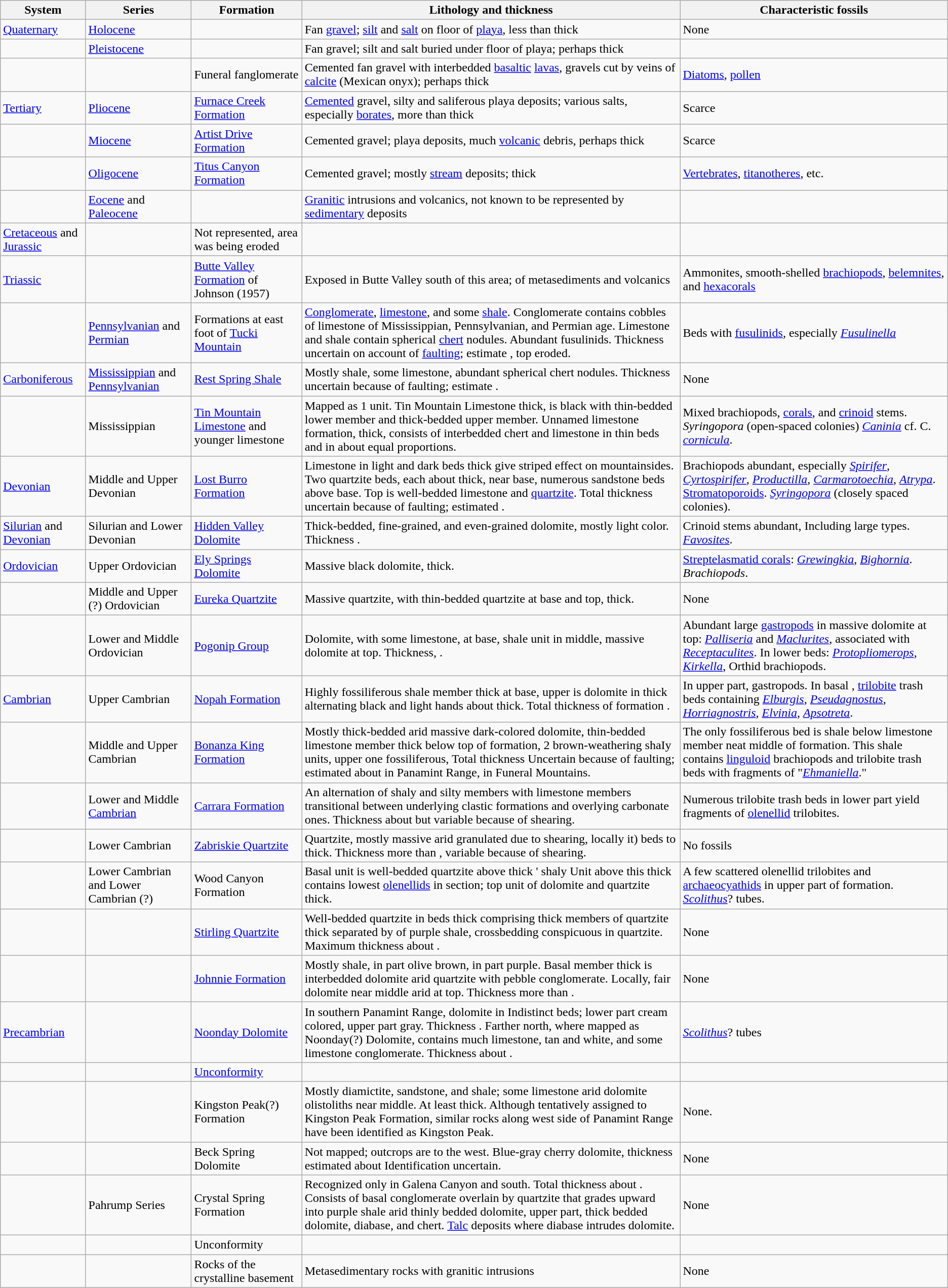<table class="wikitable">
<tr>
<th>System</th>
<th>Series</th>
<th>Formation</th>
<th>Lithology and thickness</th>
<th>Characteristic fossils</th>
</tr>
<tr>
<td><a href='#'>Quaternary</a></td>
<td><a href='#'>Holocene</a></td>
<td> </td>
<td>Fan <a href='#'>gravel</a>; <a href='#'>silt</a> and <a href='#'>salt</a> on floor of <a href='#'>playa</a>, less than  thick</td>
<td>None</td>
</tr>
<tr>
<td> </td>
<td><a href='#'>Pleistocene</a></td>
<td> </td>
<td>Fan gravel; silt and salt buried under floor of playa; perhaps  thick</td>
<td> </td>
</tr>
<tr>
<td> </td>
<td> </td>
<td>Funeral fanglomerate</td>
<td>Cemented fan gravel with interbedded <a href='#'>basaltic</a> <a href='#'>lavas</a>, gravels cut by veins of <a href='#'>calcite</a> (Mexican onyx); perhaps  thick</td>
<td><a href='#'>Diatoms</a>, <a href='#'>pollen</a></td>
</tr>
<tr>
<td><a href='#'>Tertiary</a></td>
<td><a href='#'>Pliocene</a></td>
<td><a href='#'>Furnace Creek Formation</a></td>
<td><a href='#'>Cemented</a> gravel, silty and saliferous playa deposits; various salts, especially <a href='#'>borates</a>, more than  thick</td>
<td>Scarce</td>
</tr>
<tr>
<td> </td>
<td><a href='#'>Miocene</a></td>
<td><a href='#'>Artist Drive Formation</a></td>
<td>Cemented gravel; playa deposits, much <a href='#'>volcanic</a> debris, perhaps  thick</td>
<td>Scarce</td>
</tr>
<tr>
<td> </td>
<td><a href='#'>Oligocene</a></td>
<td><a href='#'>Titus Canyon Formation</a></td>
<td>Cemented gravel; mostly <a href='#'>stream</a> deposits;  thick</td>
<td><a href='#'>Vertebrates</a>, <a href='#'>titanotheres</a>, etc.</td>
</tr>
<tr>
<td> </td>
<td><a href='#'>Eocene</a> and <a href='#'>Paleocene</a></td>
<td> </td>
<td><a href='#'>Granitic</a> intrusions and volcanics, not known to be represented by <a href='#'>sedimentary</a> deposits</td>
<td> </td>
</tr>
<tr>
<td><a href='#'>Cretaceous</a> and <a href='#'>Jurassic</a></td>
<td> </td>
<td>Not represented, area was being eroded</td>
<td> </td>
<td> </td>
</tr>
<tr>
<td><a href='#'>Triassic</a></td>
<td> </td>
<td><a href='#'>Butte Valley Formation</a> of Johnson (1957)</td>
<td>Exposed in Butte Valley  south of this area;  of metasediments and volcanics</td>
<td>Ammonites, smooth-shelled <a href='#'>brachiopods</a>, <a href='#'>belemnites</a>, and <a href='#'>hexacorals</a></td>
</tr>
<tr>
<td> </td>
<td><a href='#'>Pennsylvanian</a> and <a href='#'>Permian</a></td>
<td>Formations at east foot of <a href='#'>Tucki Mountain</a></td>
<td><a href='#'>Conglomerate</a>, <a href='#'>limestone</a>, and some <a href='#'>shale</a>. Conglomerate contains cobbles of limestone of Mississippian, Pennsylvanian, and Permian age. Limestone and shale contain spherical <a href='#'>chert</a> nodules. Abundant fusulinids. Thickness uncertain on account of <a href='#'>faulting</a>; estimate , top eroded.</td>
<td>Beds with <a href='#'>fusulinids</a>, especially <em><a href='#'>Fusulinella</a></em></td>
</tr>
<tr>
<td><a href='#'>Carboniferous</a></td>
<td><a href='#'>Mississippian</a> and <a href='#'>Pennsylvanian</a></td>
<td><a href='#'>Rest Spring Shale</a></td>
<td>Mostly shale, some limestone, abundant spherical chert nodules. Thickness uncertain because of faulting; estimate .</td>
<td>None</td>
</tr>
<tr>
<td> </td>
<td>Mississippian</td>
<td><a href='#'>Tin Mountain Limestone</a> and younger limestone</td>
<td>Mapped as 1 unit. Tin Mountain Limestone  thick, is black with thin-bedded lower member and thick-bedded upper member. Unnamed limestone formation,  thick, consists of interbedded chert and limestone in thin beds and in about equal proportions.</td>
<td>Mixed brachiopods, <a href='#'>corals</a>, and <a href='#'>crinoid</a> stems. <em>Syringopora</em> (open-spaced colonies) <em><a href='#'>Caninia</a></em> cf. C. <em><a href='#'>cornicula</a></em>.</td>
</tr>
<tr>
<td><a href='#'>Devonian</a></td>
<td>Middle and Upper Devonian</td>
<td><a href='#'>Lost Burro Formation</a></td>
<td>Limestone in light and dark beds  thick give striped effect on mountainsides. Two quartzite beds, each about  thick, near base, numerous sandstone beds  above base. Top  is well-bedded limestone and <a href='#'>quartzite</a>. Total thickness uncertain because of faulting; estimated .</td>
<td>Brachiopods abundant, especially <em><a href='#'>Spirifer</a></em>, <em><a href='#'>Cyrtospirifer</a></em>, <em><a href='#'>Productilla</a></em>, <em><a href='#'>Carmarotoechia</a></em>, <em><a href='#'>Atrypa</a></em>. <a href='#'>Stromatoporoids</a>. <em><a href='#'>Syringopora</a></em> (closely spaced colonies).</td>
</tr>
<tr>
<td><a href='#'>Silurian</a> and <a href='#'>Devonian</a></td>
<td>Silurian and Lower Devonian</td>
<td><a href='#'>Hidden Valley Dolomite</a></td>
<td>Thick-bedded, fine-grained, and even-grained dolomite, mostly light color. Thickness .</td>
<td>Crinoid stems abundant, Including large types. <em><a href='#'>Favosites</a></em>.</td>
</tr>
<tr>
<td><a href='#'>Ordovician</a></td>
<td>Upper Ordovician</td>
<td><a href='#'>Ely Springs Dolomite</a></td>
<td>Massive black dolomite,  thick.</td>
<td><a href='#'>Streptelasmatid corals</a>: <em><a href='#'>Grewingkia</a></em>, <em><a href='#'>Bighornia</a></em>. <em>Brachiopods</em>.</td>
</tr>
<tr>
<td> </td>
<td>Middle and Upper (?) Ordovician</td>
<td><a href='#'>Eureka Quartzite</a></td>
<td>Massive quartzite, with thin-bedded quartzite at base and top,  thick.</td>
<td>None</td>
</tr>
<tr>
<td> </td>
<td>Lower and Middle Ordovician</td>
<td><a href='#'>Pogonip Group</a></td>
<td>Dolomite, with some limestone, at base, shale unit in middle, massive dolomite at top. Thickness, .</td>
<td>Abundant large <a href='#'>gastropods</a> in massive dolomite at top: <em><a href='#'>Palliseria</a></em> and <em><a href='#'>Maclurites</a></em>, associated with <em><a href='#'>Receptaculites</a></em>. In lower beds: <em><a href='#'>Protopliomerops</a></em>, <em><a href='#'>Kirkella</a></em>, Orthid brachiopods.</td>
</tr>
<tr>
<td><a href='#'>Cambrian</a></td>
<td>Upper Cambrian</td>
<td><a href='#'>Nopah Formation</a></td>
<td>Highly fossiliferous shale member  thick at base, upper  is dolomite in thick alternating black and light hands about  thick. Total thickness of formation .</td>
<td>In upper part, gastropods. In basal , <a href='#'>trilobite</a> trash beds containing <em><a href='#'>Elburgis</a></em>, <em><a href='#'>Pseudagnostus</a></em>, <em><a href='#'>Horriagnostris</a></em>, <em><a href='#'>Elvinia</a></em>, <em><a href='#'>Apsotreta</a></em>.</td>
</tr>
<tr>
<td> </td>
<td>Middle and Upper Cambrian</td>
<td><a href='#'>Bonanza King Formation</a></td>
<td>Mostly thick-bedded arid massive dark-colored dolomite, thin-bedded limestone member  thick  below top of formation, 2 brown-weathering shaIy units, upper one fossiliferous, Total thickness Uncertain because of faulting; estimated about  in Panamint Range,  in Funeral Mountains.</td>
<td>The only fossiliferous bed is shale below limestone member neat middle of formation. This shale contains <a href='#'>linguloid</a> brachiopods and trilobite trash beds with fragments of "<em><a href='#'>Ehmaniella</a></em>."</td>
</tr>
<tr>
<td> </td>
<td>Lower and Middle <a href='#'>Cambrian</a></td>
<td><a href='#'>Carrara Formation</a></td>
<td>An alternation of shaly and silty members with limestone members transitional between underlying clastic formations and overlying carbonate ones. Thickness about  but variable because of shearing.</td>
<td>Numerous trilobite trash beds in lower part yield fragments of <a href='#'>olenellid</a> trilobites.</td>
</tr>
<tr>
<td> </td>
<td>Lower Cambrian</td>
<td><a href='#'>Zabriskie Quartzite</a></td>
<td>Quartzite, mostly massive arid granulated due to shearing, locally it) beds  to  thick. Thickness more than , variable because of shearing.</td>
<td>No fossils</td>
</tr>
<tr>
<td> </td>
<td>Lower Cambrian and Lower Cambrian (?)</td>
<td>Wood Canyon Formation</td>
<td>Basal unit is well-bedded quartzite above  thick ' shaly Unit above this  thick contains lowest <a href='#'>olenellids</a> in section; top unit of dolomite and quartzite  thick.</td>
<td>A few scattered olenellid trilobites and <a href='#'>archaeocyathids</a> in upper part of formation. <em><a href='#'>Scolithus</a></em>? tubes.</td>
</tr>
<tr>
<td> </td>
<td> </td>
<td><a href='#'>Stirling Quartzite</a></td>
<td>Well-bedded quartzite in beds  thick comprising thick members of quartzite  thick separated by  of purple shale, crossbedding conspicuous in quartzite. Maximum thickness about .</td>
<td>None</td>
</tr>
<tr>
<td> </td>
<td> </td>
<td><a href='#'>Johnnie Formation</a></td>
<td>Mostly shale, in part olive brown, in part purple. Basal member  thick is interbedded dolomite arid quartzite with pebble conglomerate. Locally, fair dolomite near middle arid at top. Thickness more than .</td>
<td>None</td>
</tr>
<tr>
<td><a href='#'>Precambrian</a></td>
<td> </td>
<td><a href='#'>Noonday Dolomite</a></td>
<td>In southern Panamint Range, dolomite in Indistinct beds; lower part cream colored, upper part gray. Thickness . Farther north, where mapped as Noonday(?) Dolomite, contains much limestone, tan and white, and some limestone conglomerate. Thickness about .</td>
<td><em><a href='#'>Scolithus</a></em>? tubes</td>
</tr>
<tr>
<td> </td>
<td> </td>
<td><a href='#'>Unconformity</a></td>
<td> </td>
<td> </td>
</tr>
<tr>
<td> </td>
<td> </td>
<td>Kingston Peak(?) Formation</td>
<td>Mostly diamictite, sandstone, and shale; some limestone arid dolomite olistoliths near middle. At least  thick. Although tentatively assigned to Kingston Peak Formation, similar rocks along west side of Panamint Range have been identified as Kingston Peak.</td>
<td>None.</td>
</tr>
<tr>
<td> </td>
<td> </td>
<td>Beck Spring Dolomite</td>
<td>Not mapped; outcrops are to the west. Blue-gray cherry dolomite, thickness estimated about  Identification uncertain.</td>
<td>None</td>
</tr>
<tr>
<td> </td>
<td>Pahrump Series</td>
<td>Crystal Spring Formation</td>
<td>Recognized only in Galena Canyon and south. Total thickness about . Consists of basal conglomerate overlain by quartzite that grades upward into purple shale arid thinly bedded dolomite, upper part, thick bedded dolomite, diabase, and chert. <a href='#'>Talc</a> deposits where diabase intrudes dolomite.</td>
<td>None</td>
</tr>
<tr>
<td> </td>
<td> </td>
<td>Unconformity</td>
<td> </td>
<td> </td>
</tr>
<tr>
<td> </td>
<td> </td>
<td>Rocks of the crystalline basement</td>
<td>Metasedimentary rocks with granitic intrusions</td>
<td>None</td>
</tr>
</table>
